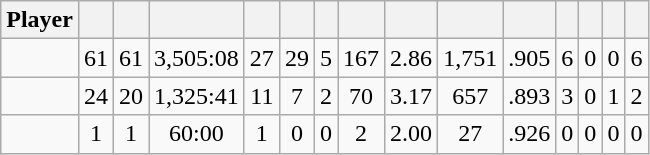<table class="wikitable sortable" style="text-align:center;">
<tr>
<th>Player</th>
<th></th>
<th></th>
<th></th>
<th></th>
<th></th>
<th></th>
<th></th>
<th></th>
<th></th>
<th></th>
<th></th>
<th></th>
<th></th>
<th></th>
</tr>
<tr>
<td></td>
<td>61</td>
<td>61</td>
<td>3,505:08</td>
<td>27</td>
<td>29</td>
<td>5</td>
<td>167</td>
<td>2.86</td>
<td>1,751</td>
<td>.905</td>
<td>6</td>
<td>0</td>
<td>0</td>
<td>6</td>
</tr>
<tr>
<td></td>
<td>24</td>
<td>20</td>
<td>1,325:41</td>
<td>11</td>
<td>7</td>
<td>2</td>
<td>70</td>
<td>3.17</td>
<td>657</td>
<td>.893</td>
<td>3</td>
<td>0</td>
<td>1</td>
<td>2</td>
</tr>
<tr>
<td></td>
<td>1</td>
<td>1</td>
<td>60:00</td>
<td>1</td>
<td>0</td>
<td>0</td>
<td>2</td>
<td>2.00</td>
<td>27</td>
<td>.926</td>
<td>0</td>
<td>0</td>
<td>0</td>
<td>0</td>
</tr>
</table>
